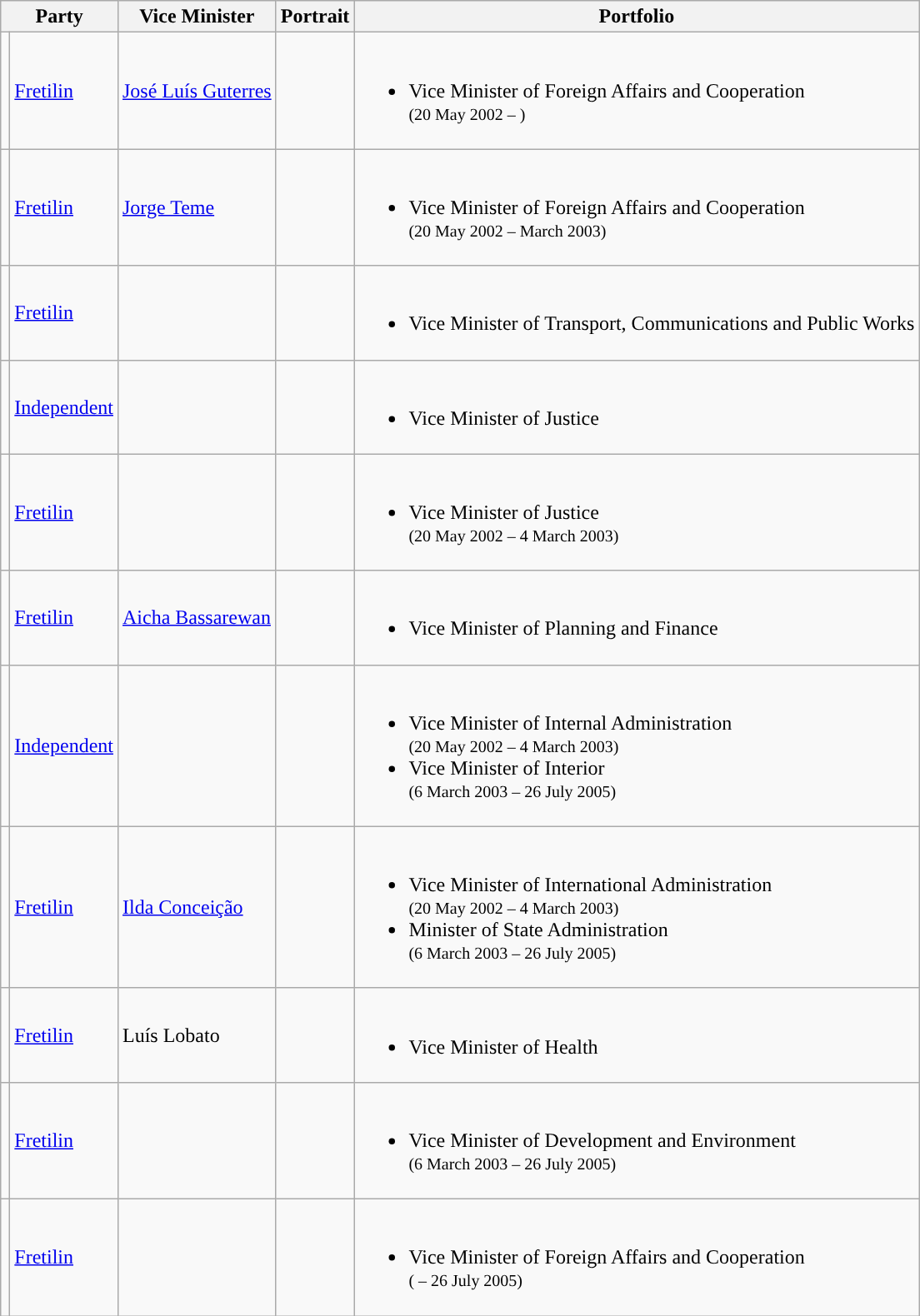<table class="wikitable sortable">
<tr>
<th colspan="2">Party</th>
<th>Vice Minister</th>
<th>Portrait</th>
<th>Portfolio</th>
</tr>
<tr>
<td style="background:"></td>
<td><a href='#'>Fretilin</a></td>
<td><a href='#'>José Luís Guterres</a></td>
<td></td>
<td><br><ul><li>Vice Minister of Foreign Affairs and Cooperation<br><small>(20 May 2002 – )</small></li></ul></td>
</tr>
<tr>
<td style="background:"></td>
<td><a href='#'>Fretilin</a></td>
<td><a href='#'>Jorge Teme</a></td>
<td></td>
<td><br><ul><li>Vice Minister of Foreign Affairs and Cooperation<br><small>(20 May 2002 – March 2003)</small></li></ul></td>
</tr>
<tr>
<td style="background:"></td>
<td><a href='#'>Fretilin</a></td>
<td></td>
<td></td>
<td><br><ul><li>Vice Minister of Transport, Communications and Public Works</li></ul></td>
</tr>
<tr>
<td style="background:"></td>
<td><a href='#'>Independent</a></td>
<td></td>
<td></td>
<td><br><ul><li>Vice Minister of Justice</li></ul></td>
</tr>
<tr>
<td style="background:"></td>
<td><a href='#'>Fretilin</a></td>
<td></td>
<td></td>
<td><br><ul><li>Vice Minister of Justice<br><small>(20 May 2002 – 4 March 2003)</small></li></ul></td>
</tr>
<tr>
<td style="background:"></td>
<td><a href='#'>Fretilin</a></td>
<td><a href='#'>Aicha Bassarewan</a></td>
<td></td>
<td><br><ul><li>Vice Minister of Planning and Finance</li></ul></td>
</tr>
<tr>
<td style="background:"></td>
<td><a href='#'>Independent</a></td>
<td></td>
<td></td>
<td><br><ul><li>Vice Minister of Internal Administration<br><small>(20 May 2002 – 4 March 2003)</small></li><li>Vice Minister of Interior<br><small>(6 March 2003 – 26 July 2005)</small></li></ul></td>
</tr>
<tr>
<td style="background:"></td>
<td><a href='#'>Fretilin</a></td>
<td><a href='#'>Ilda Conceição</a></td>
<td></td>
<td><br><ul><li>Vice Minister of International Administration<br><small>(20 May 2002 – 4 March 2003)</small></li><li>Minister of State Administration<br><small>(6 March 2003 – 26 July 2005)</small></li></ul></td>
</tr>
<tr>
<td style="background:"></td>
<td><a href='#'>Fretilin</a></td>
<td>Luís Lobato</td>
<td></td>
<td><br><ul><li>Vice Minister of Health</li></ul></td>
</tr>
<tr>
<td style="background:"></td>
<td><a href='#'>Fretilin</a></td>
<td></td>
<td></td>
<td><br><ul><li>Vice Minister of Development and Environment<br><small>(6 March 2003 – 26 July 2005)</small></li></ul></td>
</tr>
<tr>
<td style="background:"></td>
<td><a href='#'>Fretilin</a></td>
<td></td>
<td></td>
<td><br><ul><li>Vice Minister of Foreign Affairs and Cooperation<br><small>( – 26 July 2005)</small></li></ul></td>
</tr>
</table>
